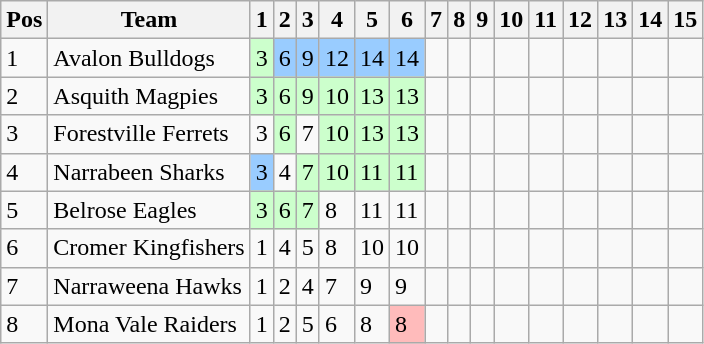<table class="wikitable">
<tr>
<th>Pos</th>
<th>Team</th>
<th>1</th>
<th>2</th>
<th>3</th>
<th>4</th>
<th>5</th>
<th>6</th>
<th>7</th>
<th>8</th>
<th>9</th>
<th>10</th>
<th>11</th>
<th>12</th>
<th>13</th>
<th>14</th>
<th>15</th>
</tr>
<tr>
<td>1</td>
<td> Avalon Bulldogs</td>
<td style="background:#ccffcc;">3</td>
<td style="background:#99ccff;">6</td>
<td style="background:#99ccff;">9</td>
<td style="background:#99ccff;">12</td>
<td style="background:#99ccff;">14</td>
<td style="background:#99ccff;">14</td>
<td></td>
<td></td>
<td></td>
<td></td>
<td></td>
<td></td>
<td></td>
<td></td>
<td></td>
</tr>
<tr>
<td>2</td>
<td> Asquith Magpies</td>
<td style="background:#ccffcc;">3</td>
<td style="background:#ccffcc;">6</td>
<td style="background:#ccffcc;">9</td>
<td style="background:#ccffcc;">10</td>
<td style="background:#ccffcc;">13</td>
<td style="background:#ccffcc;">13</td>
<td></td>
<td></td>
<td></td>
<td></td>
<td></td>
<td></td>
<td></td>
<td></td>
<td></td>
</tr>
<tr>
<td>3</td>
<td> Forestville Ferrets</td>
<td>3</td>
<td style="background:#ccffcc;">6</td>
<td>7</td>
<td style="background:#ccffcc;">10</td>
<td style="background:#ccffcc;">13</td>
<td style="background:#ccffcc;">13</td>
<td></td>
<td></td>
<td></td>
<td></td>
<td></td>
<td></td>
<td></td>
<td></td>
<td></td>
</tr>
<tr>
<td>4</td>
<td> Narrabeen Sharks</td>
<td style="background:#99ccff;">3</td>
<td>4</td>
<td style="background:#ccffcc;">7</td>
<td style="background:#ccffcc;">10</td>
<td style="background:#ccffcc;">11</td>
<td style="background:#ccffcc;">11</td>
<td></td>
<td></td>
<td></td>
<td></td>
<td></td>
<td></td>
<td></td>
<td></td>
<td></td>
</tr>
<tr>
<td>5</td>
<td> Belrose Eagles</td>
<td style="background:#ccffcc;">3</td>
<td style="background:#ccffcc;">6</td>
<td style="background:#ccffcc;">7</td>
<td>8</td>
<td>11</td>
<td>11</td>
<td></td>
<td></td>
<td></td>
<td></td>
<td></td>
<td></td>
<td></td>
<td></td>
<td></td>
</tr>
<tr>
<td>6</td>
<td> Cromer Kingfishers</td>
<td>1</td>
<td>4</td>
<td>5</td>
<td>8</td>
<td>10</td>
<td>10</td>
<td></td>
<td></td>
<td></td>
<td></td>
<td></td>
<td></td>
<td></td>
<td></td>
<td></td>
</tr>
<tr>
<td>7</td>
<td> Narraweena Hawks</td>
<td>1</td>
<td>2</td>
<td>4</td>
<td>7</td>
<td>9</td>
<td>9</td>
<td></td>
<td></td>
<td></td>
<td></td>
<td></td>
<td></td>
<td></td>
<td></td>
<td></td>
</tr>
<tr>
<td>8</td>
<td> Mona Vale Raiders</td>
<td>1</td>
<td>2</td>
<td>5</td>
<td>6</td>
<td>8</td>
<td style="background:#ffbbbb;">8</td>
<td></td>
<td></td>
<td></td>
<td></td>
<td></td>
<td></td>
<td></td>
<td></td>
<td></td>
</tr>
</table>
